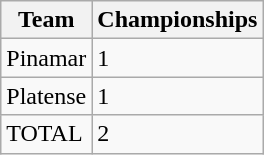<table class="wikitable">
<tr>
<th>Team</th>
<th>Championships</th>
</tr>
<tr>
<td>Pinamar</td>
<td>1</td>
</tr>
<tr>
<td>Platense</td>
<td>1</td>
</tr>
<tr>
<td>TOTAL</td>
<td>2</td>
</tr>
</table>
